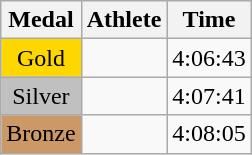<table class="wikitable">
<tr>
<th>Medal</th>
<th>Athlete</th>
<th>Time</th>
</tr>
<tr>
<td style="text-align:center;background-color:gold;">Gold</td>
<td></td>
<td>4:06:43</td>
</tr>
<tr>
<td style="text-align:center;background-color:silver;">Silver</td>
<td></td>
<td>4:07:41</td>
</tr>
<tr>
<td style="text-align:center;background-color:#CC9966;">Bronze</td>
<td></td>
<td>4:08:05</td>
</tr>
</table>
